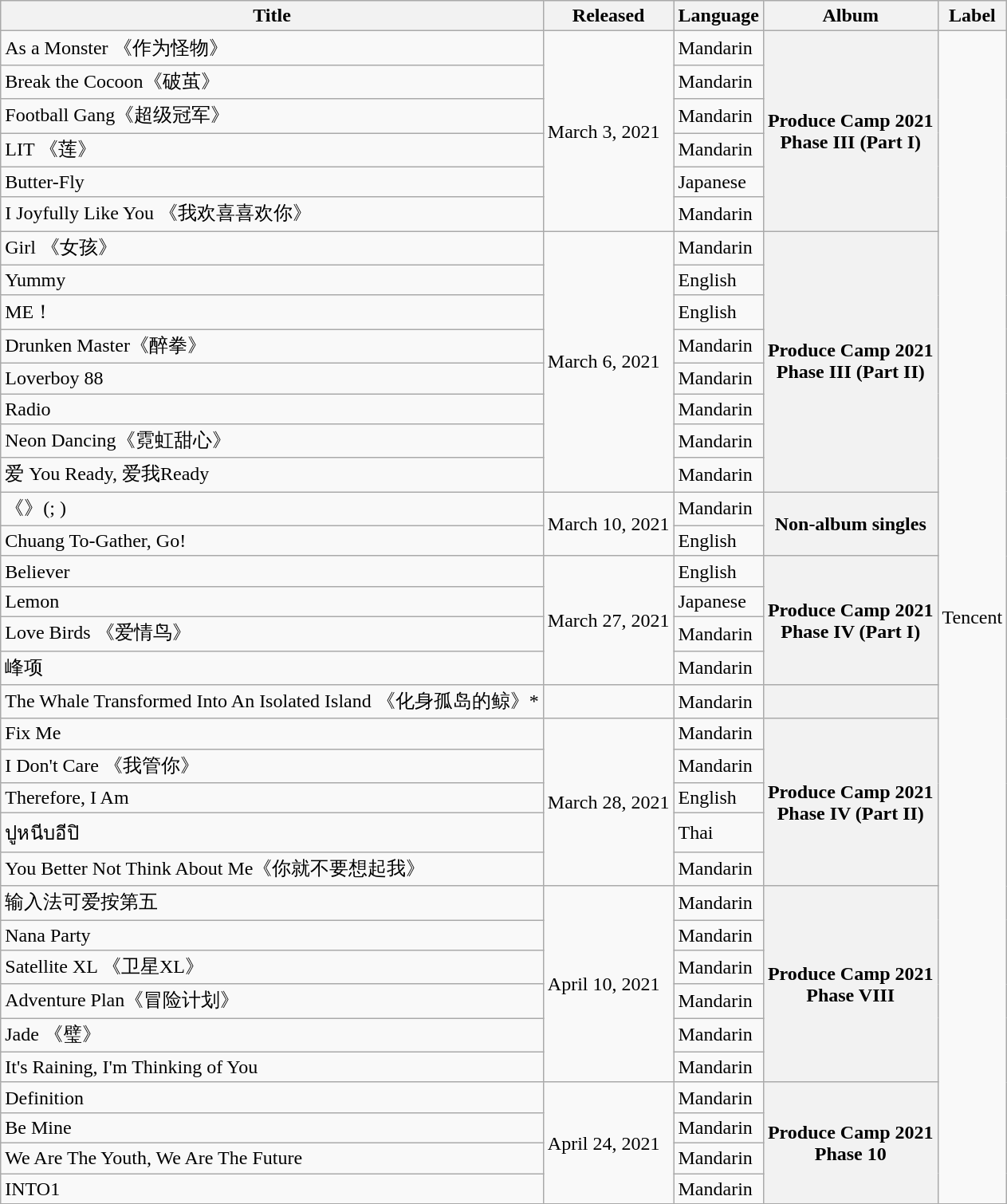<table class="wikitable">
<tr>
<th>Title</th>
<th>Released</th>
<th>Language</th>
<th>Album</th>
<th>Label</th>
</tr>
<tr>
<td>As a Monster 《作为怪物》</td>
<td rowspan="6">March 3, 2021</td>
<td>Mandarin</td>
<th rowspan="6">Produce Camp 2021<br>Phase III (Part I)</th>
<td rowspan="36">Tencent</td>
</tr>
<tr class="no table-no2" |style="background: #DDF; color: #2C2C2C; vertical-align: middle; text-align: center; " |TBA|style="background: #DDF; color: #2C2C2C; vertical-align: middle; text-align: center; " |TBA>
<td>Break the Cocoon《破茧》</td>
<td>Mandarin</td>
</tr>
<tr>
<td>Football Gang《超级冠军》</td>
<td>Mandarin</td>
</tr>
<tr>
<td>LIT 《莲》</td>
<td>Mandarin</td>
</tr>
<tr>
<td>Butter-Fly</td>
<td>Japanese</td>
</tr>
<tr>
<td>I Joyfully Like You 《我欢喜喜欢你》</td>
<td>Mandarin</td>
</tr>
<tr>
<td>Girl 《女孩》</td>
<td rowspan="8">March 6, 2021</td>
<td>Mandarin</td>
<th rowspan="8">Produce Camp 2021<br>Phase III (Part II)</th>
</tr>
<tr>
<td>Yummy</td>
<td>English</td>
</tr>
<tr>
<td>ME！</td>
<td>English</td>
</tr>
<tr>
<td>Drunken Master《醉拳》</td>
<td>Mandarin</td>
</tr>
<tr>
<td>Loverboy 88</td>
<td>Mandarin</td>
</tr>
<tr>
<td>Radio</td>
<td>Mandarin</td>
</tr>
<tr>
<td>Neon Dancing《霓虹甜心》</td>
<td>Mandarin</td>
</tr>
<tr>
<td>爱 You Ready, 爱我Ready</td>
<td>Mandarin</td>
</tr>
<tr>
<td>《》(; )</td>
<td rowspan="2">March 10, 2021</td>
<td>Mandarin</td>
<th rowspan="2">Non-album singles</th>
</tr>
<tr>
<td>Chuang To-Gather, Go!</td>
<td>English</td>
</tr>
<tr>
<td>Believer</td>
<td rowspan="4">March 27, 2021</td>
<td>English</td>
<th rowspan="4">Produce Camp 2021<br>Phase IV (Part I)</th>
</tr>
<tr>
<td>Lemon</td>
<td>Japanese</td>
</tr>
<tr>
<td>Love Birds 《爱情鸟》</td>
<td>Mandarin</td>
</tr>
<tr>
<td>峰项</td>
<td>Mandarin</td>
</tr>
<tr>
<td>The Whale Transformed Into An Isolated Island 《化身孤岛的鲸》*</td>
<td></td>
<td>Mandarin</td>
<th></th>
</tr>
<tr>
<td>Fix Me</td>
<td rowspan="5">March 28, 2021</td>
<td>Mandarin</td>
<th rowspan="5">Produce Camp 2021<br>Phase IV (Part II)</th>
</tr>
<tr>
<td>I Don't Care 《我管你》</td>
<td>Mandarin</td>
</tr>
<tr>
<td>Therefore, I Am</td>
<td>English</td>
</tr>
<tr>
<td>ปูหนีบอีปิ</td>
<td>Thai</td>
</tr>
<tr>
<td>You Better Not Think About Me《你就不要想起我》</td>
<td>Mandarin</td>
</tr>
<tr>
<td>输入法可爱按第五</td>
<td rowspan="6">April 10, 2021</td>
<td>Mandarin</td>
<th rowspan="6">Produce Camp 2021<br>Phase VIII</th>
</tr>
<tr>
<td>Nana Party</td>
<td>Mandarin</td>
</tr>
<tr>
<td>Satellite XL 《卫星XL》</td>
<td>Mandarin</td>
</tr>
<tr>
<td>Adventure Plan《冒险计划》</td>
<td>Mandarin</td>
</tr>
<tr>
<td>Jade 《璧》</td>
<td>Mandarin</td>
</tr>
<tr>
<td>It's Raining, I'm Thinking of You</td>
<td>Mandarin</td>
</tr>
<tr>
<td>Definition</td>
<td rowspan="4">April 24, 2021</td>
<td>Mandarin</td>
<th rowspan="4">Produce Camp 2021<br>Phase 10</th>
</tr>
<tr>
<td>Be Mine</td>
<td>Mandarin</td>
</tr>
<tr>
<td>We Are The Youth, We Are The Future</td>
<td>Mandarin</td>
</tr>
<tr>
<td>INTO1</td>
<td>Mandarin</td>
</tr>
</table>
